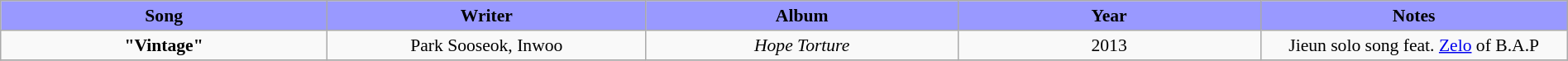<table class="wikitable" style="margin:0.5em auto; clear:both; font-size:.9em; text-align:center; width:100%">
<tr>
<th width="500" style="background: #99F;">Song</th>
<th width="500" style="background: #99F;">Writer</th>
<th width="500" style="background: #99F;">Album</th>
<th width="500" style="background: #99F;">Year</th>
<th width="500" style="background: #99F;">Notes</th>
</tr>
<tr>
<td><strong>"Vintage"</strong> </td>
<td>Park Sooseok, Inwoo</td>
<td><em>Hope Torture</em></td>
<td>2013</td>
<td>Jieun solo song feat. <a href='#'>Zelo</a> of B.A.P</td>
</tr>
<tr>
</tr>
</table>
